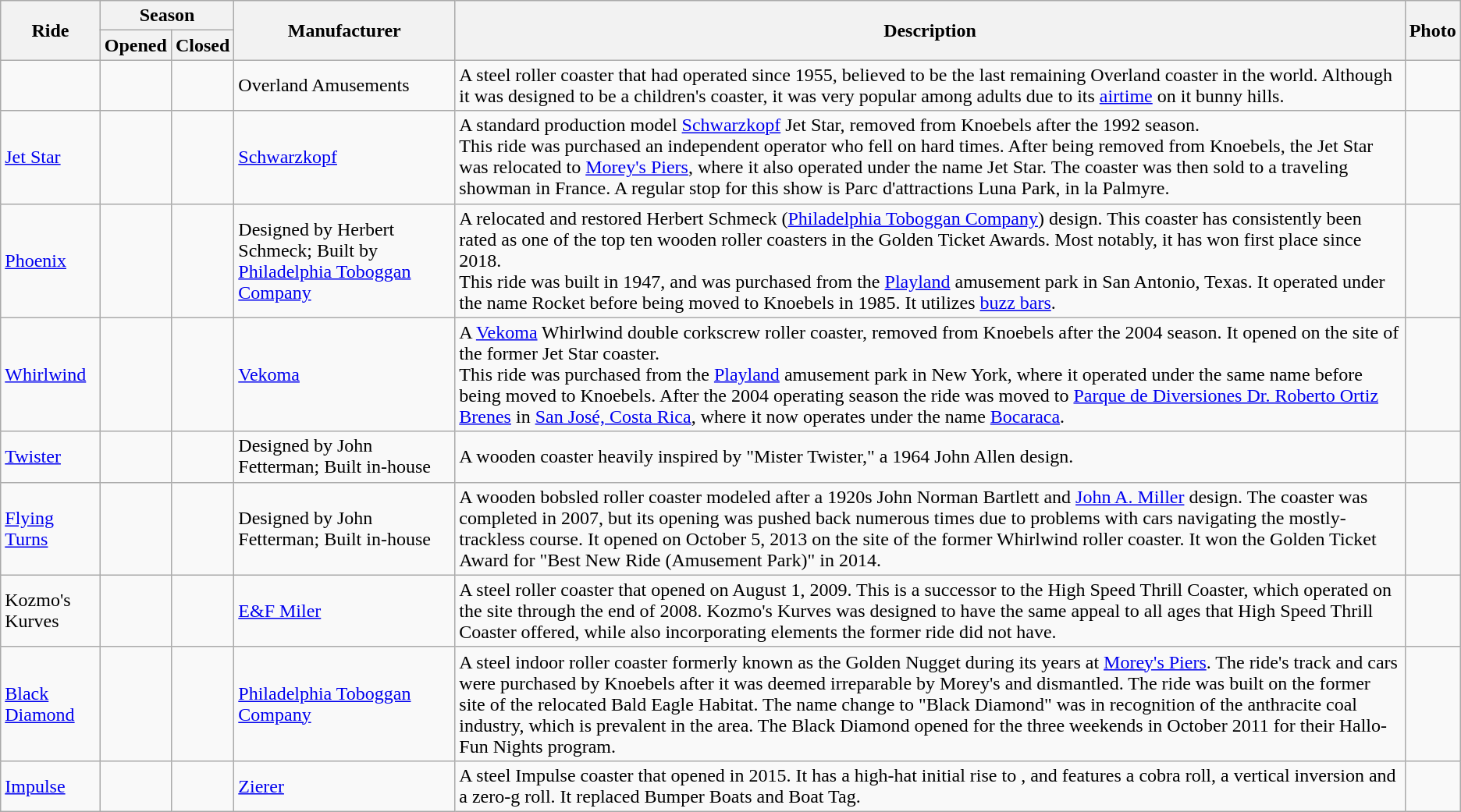<table class="wikitable sortable">
<tr>
<th rowspan=2>Ride</th>
<th colspan=2>Season</th>
<th rowspan=2>Manufacturer</th>
<th rowspan=2>Description</th>
<th rowspan=2>Photo</th>
</tr>
<tr>
<th>Opened</th>
<th>Closed</th>
</tr>
<tr>
<td></td>
<td></td>
<td></td>
<td>Overland Amusements</td>
<td>A steel roller coaster that had operated since 1955, believed to be the last remaining Overland coaster in the world. Although it was designed to be a children's coaster, it was very popular among adults due to its <a href='#'>airtime</a> on it bunny hills.</td>
<td></td>
</tr>
<tr>
<td><a href='#'>Jet Star</a></td>
<td></td>
<td></td>
<td><a href='#'>Schwarzkopf</a></td>
<td>A standard production model <a href='#'>Schwarzkopf</a> Jet Star, removed from Knoebels after the 1992 season.<br>This ride was purchased an independent operator who fell on hard times. After being removed from Knoebels, the Jet Star was relocated to <a href='#'>Morey's Piers</a>, where it also operated under the name Jet Star. The coaster was then sold to a traveling showman in France.  A regular stop for this show is Parc d'attractions Luna Park, in la Palmyre.</td>
<td></td>
</tr>
<tr>
<td><a href='#'>Phoenix</a></td>
<td></td>
<td></td>
<td>Designed by Herbert Schmeck; Built by <a href='#'>Philadelphia Toboggan Company</a></td>
<td>A relocated and restored Herbert Schmeck (<a href='#'>Philadelphia Toboggan Company</a>) design. This coaster has consistently been rated as one of the top ten wooden roller coasters in the Golden Ticket Awards. Most notably, it has won first place since 2018.<br>This ride was built in 1947, and was purchased from the <a href='#'>Playland</a> amusement park in San Antonio, Texas. It operated under the name Rocket before being moved to Knoebels in 1985. It utilizes <a href='#'>buzz bars</a>.</td>
<td></td>
</tr>
<tr>
<td><a href='#'>Whirlwind</a></td>
<td></td>
<td></td>
<td><a href='#'>Vekoma</a></td>
<td>A <a href='#'>Vekoma</a> Whirlwind double corkscrew roller coaster, removed from Knoebels after the 2004 season. It opened on the site of the former Jet Star coaster.<br>This ride was purchased from the <a href='#'>Playland</a> amusement park in New York, where it operated under the same name before being moved to Knoebels. After the 2004 operating season the ride was moved to <a href='#'>Parque de Diversiones Dr. Roberto Ortiz Brenes</a> in <a href='#'>San José, Costa Rica</a>, where it now operates under the name <a href='#'>Bocaraca</a>.</td>
<td></td>
</tr>
<tr>
<td><a href='#'>Twister</a></td>
<td></td>
<td></td>
<td>Designed by John Fetterman; Built in-house</td>
<td>A wooden coaster heavily inspired by "Mister Twister," a 1964 John Allen design.</td>
<td></td>
</tr>
<tr>
<td><a href='#'>Flying Turns</a></td>
<td></td>
<td></td>
<td>Designed by John Fetterman; Built in-house</td>
<td>A wooden bobsled roller coaster modeled after a 1920s John Norman Bartlett and <a href='#'>John A. Miller</a> design. The coaster was completed in 2007, but its opening was pushed back numerous times due to problems with cars navigating the mostly-trackless course. It opened on October 5, 2013 on the site of the former Whirlwind roller coaster. It won the Golden Ticket Award for "Best New Ride (Amusement Park)" in 2014.</td>
<td></td>
</tr>
<tr>
<td>Kozmo's Kurves</td>
<td></td>
<td></td>
<td><a href='#'>E&F Miler</a></td>
<td>A steel roller coaster that opened on August 1, 2009. This is a successor to the High Speed Thrill Coaster, which operated on the site through the end of 2008. Kozmo's Kurves was designed to have the same appeal to all ages that High Speed Thrill Coaster offered, while also incorporating elements the former ride did not have.</td>
<td></td>
</tr>
<tr>
<td><a href='#'>Black Diamond</a></td>
<td></td>
<td></td>
<td><a href='#'>Philadelphia Toboggan Company</a></td>
<td>A steel indoor roller coaster formerly known as the Golden Nugget during its years at <a href='#'>Morey's Piers</a>. The ride's track and cars were purchased by Knoebels after it was deemed irreparable by Morey's and dismantled. The ride was built on the former site of the relocated Bald Eagle Habitat. The name change to "Black Diamond" was in recognition of the anthracite coal industry, which is prevalent in the area. The Black Diamond opened for the three weekends in October 2011 for their Hallo-Fun Nights program.</td>
<td></td>
</tr>
<tr>
<td><a href='#'>Impulse</a></td>
<td></td>
<td></td>
<td><a href='#'>Zierer</a></td>
<td>A steel Impulse coaster that opened in 2015. It has a high-hat initial rise to , and features a cobra roll, a vertical inversion and a zero-g roll. It replaced Bumper Boats and Boat Tag.</td>
<td></td>
</tr>
</table>
